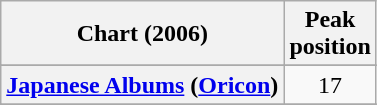<table class="wikitable sortable plainrowheaders" style="text-align:center">
<tr>
<th scope="col">Chart (2006)</th>
<th scope="col">Peak<br> position</th>
</tr>
<tr>
</tr>
<tr>
</tr>
<tr>
</tr>
<tr>
</tr>
<tr>
</tr>
<tr>
</tr>
<tr>
</tr>
<tr>
<th scope="row"><a href='#'>Japanese Albums</a> (<a href='#'>Oricon</a>)</th>
<td>17</td>
</tr>
<tr>
</tr>
<tr>
</tr>
<tr>
</tr>
<tr>
</tr>
<tr>
</tr>
<tr>
</tr>
<tr>
</tr>
<tr>
</tr>
</table>
